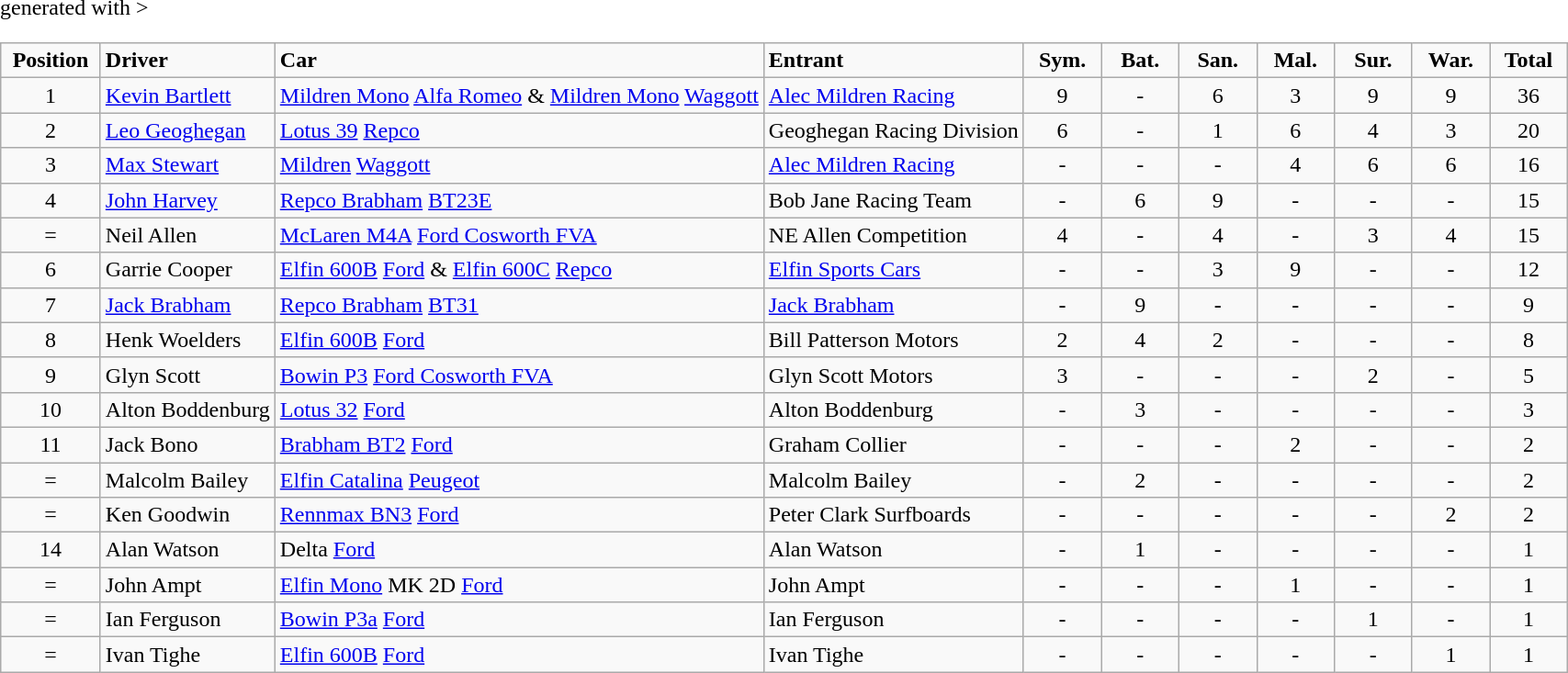<table class="wikitable" <hiddentext>generated with >
<tr style="font-weight:bold">
<td width="65" height="14" align="center">Position</td>
<td>Driver</td>
<td>Car</td>
<td>Entrant</td>
<td width="49" align="center">Sym.</td>
<td width="49" align="center">Bat.</td>
<td width="49" align="center">San.</td>
<td width="49" align="center">Mal.</td>
<td width="49" align="center">Sur.</td>
<td width="49" align="center">War.</td>
<td width="49" align="center">Total</td>
</tr>
<tr>
<td height="14" align="center">1</td>
<td><a href='#'>Kevin Bartlett</a></td>
<td><a href='#'>Mildren Mono</a> <a href='#'>Alfa Romeo</a> & <a href='#'>Mildren Mono</a> <a href='#'>Waggott</a></td>
<td><a href='#'>Alec Mildren Racing</a></td>
<td align="center">9</td>
<td align="center">-</td>
<td align="center">6</td>
<td align="center">3</td>
<td align="center">9</td>
<td align="center">9</td>
<td align="center">36</td>
</tr>
<tr>
<td height="14" align="center">2</td>
<td><a href='#'>Leo Geoghegan</a></td>
<td><a href='#'>Lotus 39</a> <a href='#'>Repco</a></td>
<td>Geoghegan Racing Division</td>
<td align="center">6</td>
<td align="center">-</td>
<td align="center">1</td>
<td align="center">6</td>
<td align="center">4</td>
<td align="center">3</td>
<td align="center">20</td>
</tr>
<tr>
<td height="14" align="center">3</td>
<td><a href='#'>Max Stewart</a></td>
<td><a href='#'>Mildren</a> <a href='#'>Waggott</a></td>
<td><a href='#'>Alec Mildren Racing</a></td>
<td align="center">-</td>
<td align="center">-</td>
<td align="center">-</td>
<td align="center">4</td>
<td align="center">6</td>
<td align="center">6</td>
<td align="center">16</td>
</tr>
<tr>
<td height="14" align="center">4</td>
<td><a href='#'>John Harvey</a></td>
<td><a href='#'>Repco Brabham</a> <a href='#'>BT23E</a></td>
<td>Bob Jane Racing Team</td>
<td align="center">-</td>
<td align="center">6</td>
<td align="center">9</td>
<td align="center">-</td>
<td align="center">-</td>
<td align="center">-</td>
<td align="center">15</td>
</tr>
<tr>
<td height="14" align="center">=</td>
<td>Neil Allen</td>
<td><a href='#'>McLaren M4A</a> <a href='#'>Ford Cosworth FVA</a></td>
<td>NE Allen Competition</td>
<td align="center">4</td>
<td align="center">-</td>
<td align="center">4</td>
<td align="center">-</td>
<td align="center">3</td>
<td align="center">4</td>
<td align="center">15</td>
</tr>
<tr>
<td height="14" align="center">6</td>
<td>Garrie Cooper</td>
<td><a href='#'>Elfin 600B</a> <a href='#'>Ford</a> & <a href='#'>Elfin 600C</a> <a href='#'>Repco</a></td>
<td><a href='#'>Elfin Sports Cars</a></td>
<td align="center">-</td>
<td align="center">-</td>
<td align="center">3</td>
<td align="center">9</td>
<td align="center">-</td>
<td align="center">-</td>
<td align="center">12</td>
</tr>
<tr>
<td height="14" align="center">7</td>
<td><a href='#'>Jack Brabham</a></td>
<td><a href='#'>Repco Brabham</a> <a href='#'>BT31</a></td>
<td><a href='#'>Jack Brabham</a></td>
<td align="center">-</td>
<td align="center">9</td>
<td align="center">-</td>
<td align="center">-</td>
<td align="center">-</td>
<td align="center">-</td>
<td align="center">9</td>
</tr>
<tr>
<td height="14" align="center">8</td>
<td>Henk Woelders</td>
<td><a href='#'>Elfin 600B</a> <a href='#'>Ford</a></td>
<td>Bill Patterson Motors</td>
<td align="center">2</td>
<td align="center">4</td>
<td align="center">2</td>
<td align="center">-</td>
<td align="center">-</td>
<td align="center">-</td>
<td align="center">8</td>
</tr>
<tr>
<td height="14" align="center">9</td>
<td>Glyn Scott</td>
<td><a href='#'>Bowin P3</a> <a href='#'>Ford Cosworth FVA</a></td>
<td>Glyn Scott Motors</td>
<td align="center">3</td>
<td align="center">-</td>
<td align="center">-</td>
<td align="center">-</td>
<td align="center">2</td>
<td align="center">-</td>
<td align="center">5</td>
</tr>
<tr>
<td height="14" align="center">10</td>
<td>Alton Boddenburg</td>
<td><a href='#'>Lotus 32</a> <a href='#'>Ford</a></td>
<td>Alton Boddenburg</td>
<td align="center">-</td>
<td align="center">3</td>
<td align="center">-</td>
<td align="center">-</td>
<td align="center">-</td>
<td align="center">-</td>
<td align="center">3</td>
</tr>
<tr>
<td height="14" align="center">11</td>
<td>Jack Bono</td>
<td><a href='#'>Brabham BT2</a> <a href='#'>Ford</a></td>
<td>Graham Collier</td>
<td align="center">-</td>
<td align="center">-</td>
<td align="center">-</td>
<td align="center">2</td>
<td align="center">-</td>
<td align="center">-</td>
<td align="center">2</td>
</tr>
<tr>
<td height="14" align="center">=</td>
<td>Malcolm Bailey</td>
<td><a href='#'>Elfin Catalina</a> <a href='#'>Peugeot</a></td>
<td>Malcolm Bailey</td>
<td align="center">-</td>
<td align="center">2</td>
<td align="center">-</td>
<td align="center">-</td>
<td align="center">-</td>
<td align="center">-</td>
<td align="center">2</td>
</tr>
<tr>
<td height="14" align="center">=</td>
<td>Ken Goodwin</td>
<td><a href='#'>Rennmax BN3</a> <a href='#'>Ford</a></td>
<td>Peter Clark Surfboards</td>
<td align="center">-</td>
<td align="center">-</td>
<td align="center">-</td>
<td align="center">-</td>
<td align="center">-</td>
<td align="center">2</td>
<td align="center">2</td>
</tr>
<tr>
<td height="14" align="center">14</td>
<td>Alan Watson</td>
<td>Delta <a href='#'>Ford</a></td>
<td>Alan Watson</td>
<td align="center">-</td>
<td align="center">1</td>
<td align="center">-</td>
<td align="center">-</td>
<td align="center">-</td>
<td align="center">-</td>
<td align="center">1</td>
</tr>
<tr>
<td height="14" align="center">=</td>
<td>John Ampt</td>
<td><a href='#'>Elfin Mono</a> MK 2D <a href='#'>Ford</a></td>
<td>John Ampt</td>
<td align="center">-</td>
<td align="center">-</td>
<td align="center">-</td>
<td align="center">1</td>
<td align="center">-</td>
<td align="center">-</td>
<td align="center">1</td>
</tr>
<tr>
<td height="14" align="center">=</td>
<td>Ian Ferguson</td>
<td><a href='#'>Bowin P3a</a> <a href='#'>Ford</a></td>
<td>Ian Ferguson</td>
<td align="center">-</td>
<td align="center">-</td>
<td align="center">-</td>
<td align="center">-</td>
<td align="center">1</td>
<td align="center">-</td>
<td align="center">1</td>
</tr>
<tr>
<td height="14" align="center">=</td>
<td>Ivan Tighe</td>
<td><a href='#'>Elfin 600B</a> <a href='#'>Ford</a></td>
<td>Ivan Tighe</td>
<td align="center">-</td>
<td align="center">-</td>
<td align="center">-</td>
<td align="center">-</td>
<td align="center">-</td>
<td align="center">1</td>
<td align="center">1</td>
</tr>
</table>
